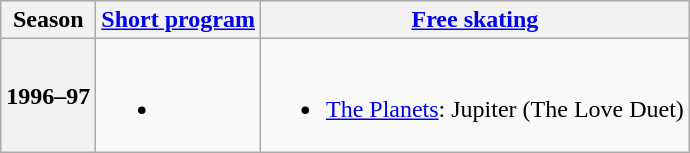<table class=wikitable style=text-align:center>
<tr>
<th>Season</th>
<th><a href='#'>Short program</a></th>
<th><a href='#'>Free skating</a></th>
</tr>
<tr>
<th>1996–97 <br> </th>
<td><br><ul><li></li></ul></td>
<td><br><ul><li><a href='#'>The Planets</a>: Jupiter (The Love Duet)  <br></li></ul></td>
</tr>
</table>
